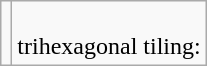<table class=wikitable>
<tr>
<td></td>
<td><br>trihexagonal tiling: </td>
</tr>
</table>
